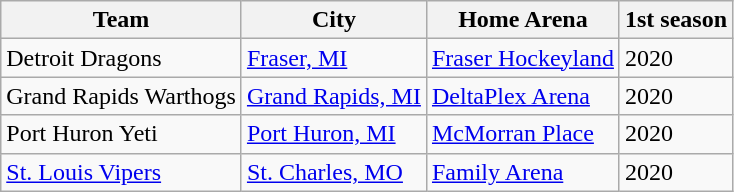<table class="wikitable">
<tr>
<th>Team</th>
<th>City</th>
<th>Home Arena</th>
<th>1st season</th>
</tr>
<tr>
<td>Detroit Dragons</td>
<td><a href='#'>Fraser, MI</a></td>
<td><a href='#'>Fraser Hockeyland</a></td>
<td>2020</td>
</tr>
<tr>
<td>Grand Rapids Warthogs</td>
<td><a href='#'>Grand Rapids, MI</a></td>
<td><a href='#'>DeltaPlex Arena</a></td>
<td>2020</td>
</tr>
<tr>
<td>Port Huron Yeti</td>
<td><a href='#'>Port Huron, MI</a></td>
<td><a href='#'>McMorran Place</a></td>
<td>2020</td>
</tr>
<tr>
<td><a href='#'>St. Louis Vipers</a></td>
<td><a href='#'>St. Charles, MO</a></td>
<td><a href='#'>Family Arena</a></td>
<td>2020</td>
</tr>
</table>
